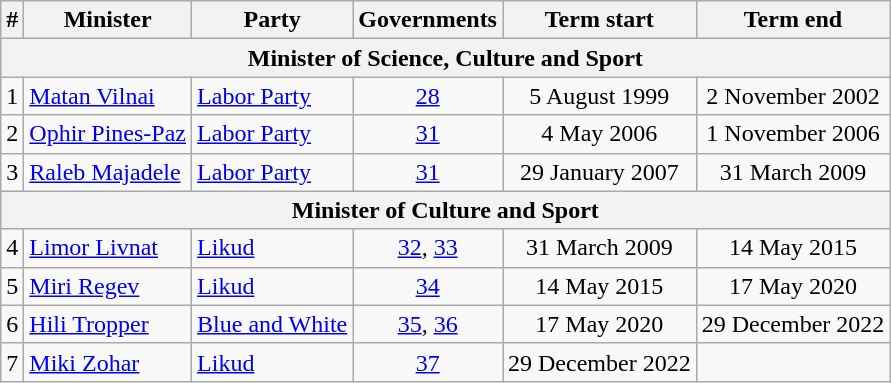<table class=wikitable style=text-align:center>
<tr>
<th>#</th>
<th>Minister</th>
<th>Party</th>
<th>Governments</th>
<th>Term start</th>
<th>Term end</th>
</tr>
<tr>
<th colspan=6>Minister of Science, Culture and Sport</th>
</tr>
<tr>
<td>1</td>
<td align=left><a href='#'>Matan Vilnai</a></td>
<td align=left><a href='#'>Labor Party</a></td>
<td><a href='#'>28</a></td>
<td>5 August 1999</td>
<td>2 November 2002</td>
</tr>
<tr>
<td>2</td>
<td align=left><a href='#'>Ophir Pines-Paz</a></td>
<td align=left><a href='#'>Labor Party</a></td>
<td><a href='#'>31</a></td>
<td>4 May 2006</td>
<td>1 November 2006</td>
</tr>
<tr>
<td>3</td>
<td align=left><a href='#'>Raleb Majadele</a></td>
<td align=left><a href='#'>Labor Party</a></td>
<td><a href='#'>31</a></td>
<td>29 January 2007</td>
<td>31 March 2009</td>
</tr>
<tr>
<th colspan=6>Minister of Culture and Sport</th>
</tr>
<tr>
<td>4</td>
<td align=left><a href='#'>Limor Livnat</a></td>
<td align=left><a href='#'>Likud</a></td>
<td><a href='#'>32</a>, <a href='#'>33</a></td>
<td>31 March 2009</td>
<td>14 May 2015</td>
</tr>
<tr>
<td>5</td>
<td align=left><a href='#'>Miri Regev</a></td>
<td align=left><a href='#'>Likud</a></td>
<td><a href='#'>34</a></td>
<td>14 May 2015</td>
<td>17 May 2020</td>
</tr>
<tr>
<td>6</td>
<td align=left><a href='#'>Hili Tropper</a></td>
<td align=left><a href='#'>Blue and White</a></td>
<td><a href='#'>35</a>, <a href='#'>36</a></td>
<td>17 May 2020</td>
<td>29 December 2022</td>
</tr>
<tr>
<td>7</td>
<td align=left><a href='#'>Miki Zohar</a></td>
<td align=left><a href='#'>Likud</a></td>
<td><a href='#'>37</a></td>
<td>29 December 2022</td>
<td></td>
</tr>
</table>
